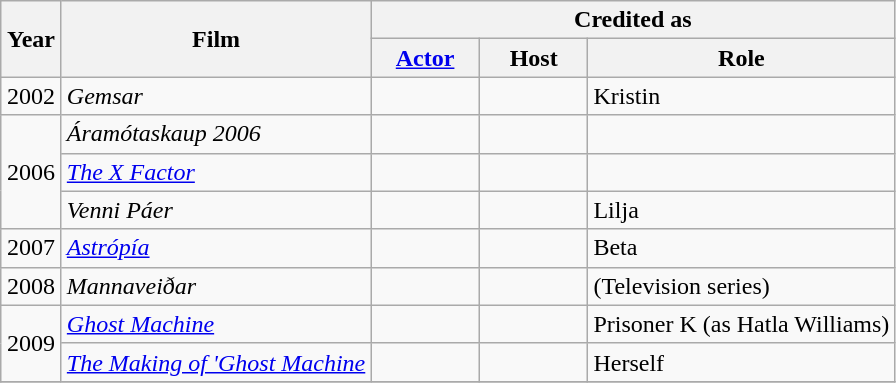<table class="wikitable">
<tr>
<th rowspan="2" width="33">Year</th>
<th rowspan="2">Film</th>
<th colspan="7">Credited as</th>
</tr>
<tr>
<th width=65><a href='#'>Actor</a></th>
<th width=65>Host</th>
<th>Role</th>
</tr>
<tr align="center">
<td rowspan="1">2002</td>
<td align="left"><em>Gemsar</em></td>
<td></td>
<td></td>
<td align="left">Kristin</td>
</tr>
<tr align="center">
<td rowspan="3">2006</td>
<td align="left"><em>Áramótaskaup 2006</em></td>
<td></td>
<td></td>
<td align="left"></td>
</tr>
<tr align="center">
<td align="left"><em><a href='#'>The X Factor</a></em></td>
<td></td>
<td></td>
<td align="left"></td>
</tr>
<tr align="center">
<td align="left"><em>Venni Páer</em></td>
<td></td>
<td></td>
<td align="left">Lilja</td>
</tr>
<tr align="center">
<td rowspan="1">2007</td>
<td align="left"><em><a href='#'>Astrópía</a></em></td>
<td></td>
<td></td>
<td align="left">Beta</td>
</tr>
<tr align="center">
<td rowspan="1">2008</td>
<td align="left"><em>Mannaveiðar</em></td>
<td></td>
<td></td>
<td align="left">(Television series)</td>
</tr>
<tr align="center">
<td rowspan="2">2009</td>
<td align="left"><em><a href='#'>Ghost Machine</a></em></td>
<td></td>
<td></td>
<td align="left">Prisoner K (as Hatla Williams)</td>
</tr>
<tr align="center">
<td align="left"><em><a href='#'>The Making of 'Ghost Machine</a></em></td>
<td></td>
<td></td>
<td align="left">Herself</td>
</tr>
<tr align="center">
</tr>
</table>
